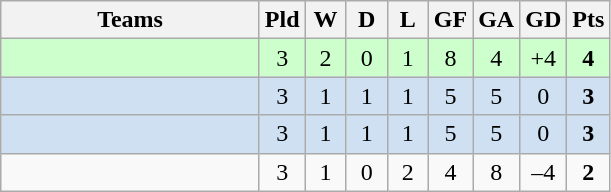<table class="wikitable" style="text-align: center;">
<tr>
<th width=165>Teams</th>
<th width=20>Pld</th>
<th width=20>W</th>
<th width=20>D</th>
<th width=20>L</th>
<th width=20>GF</th>
<th width=20>GA</th>
<th width=20>GD</th>
<th width=20>Pts</th>
</tr>
<tr align=center style="background:#ccffcc;">
<td style="text-align:left;"></td>
<td>3</td>
<td>2</td>
<td>0</td>
<td>1</td>
<td>8</td>
<td>4</td>
<td>+4</td>
<td><strong>4</strong></td>
</tr>
<tr align=center style="background:#CEE0F2;">
<td style="text-align:left;"></td>
<td>3</td>
<td>1</td>
<td>1</td>
<td>1</td>
<td>5</td>
<td>5</td>
<td>0</td>
<td><strong>3</strong></td>
</tr>
<tr align=center style="background:#CEE0F2;">
<td style="text-align:left;"></td>
<td>3</td>
<td>1</td>
<td>1</td>
<td>1</td>
<td>5</td>
<td>5</td>
<td>0</td>
<td><strong>3</strong></td>
</tr>
<tr align=center>
<td style="text-align:left;"></td>
<td>3</td>
<td>1</td>
<td>0</td>
<td>2</td>
<td>4</td>
<td>8</td>
<td>–4</td>
<td><strong>2</strong></td>
</tr>
</table>
